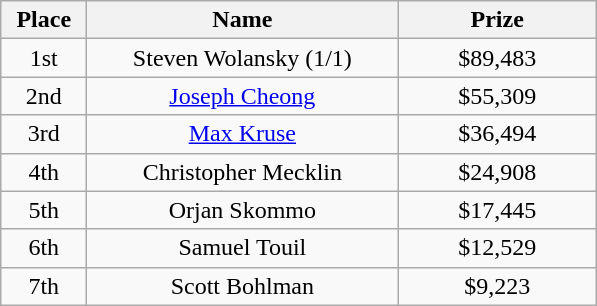<table class="wikitable">
<tr>
<th width="50">Place</th>
<th width="200">Name</th>
<th width="125">Prize</th>
</tr>
<tr>
<td align = "center">1st</td>
<td align = "center">Steven Wolansky (1/1)</td>
<td align = "center">$89,483</td>
</tr>
<tr>
<td align = "center">2nd</td>
<td align = "center"><a href='#'>Joseph Cheong</a></td>
<td align = "center">$55,309</td>
</tr>
<tr>
<td align = "center">3rd</td>
<td align = "center"><a href='#'>Max Kruse</a></td>
<td align = "center">$36,494</td>
</tr>
<tr>
<td align = "center">4th</td>
<td align = "center">Christopher Mecklin</td>
<td align = "center">$24,908</td>
</tr>
<tr>
<td align = "center">5th</td>
<td align = "center">Orjan Skommo</td>
<td align = "center">$17,445</td>
</tr>
<tr>
<td align = "center">6th</td>
<td align = "center">Samuel Touil</td>
<td align = "center">$12,529</td>
</tr>
<tr>
<td align = "center">7th</td>
<td align = "center">Scott Bohlman</td>
<td align = "center">$9,223</td>
</tr>
</table>
